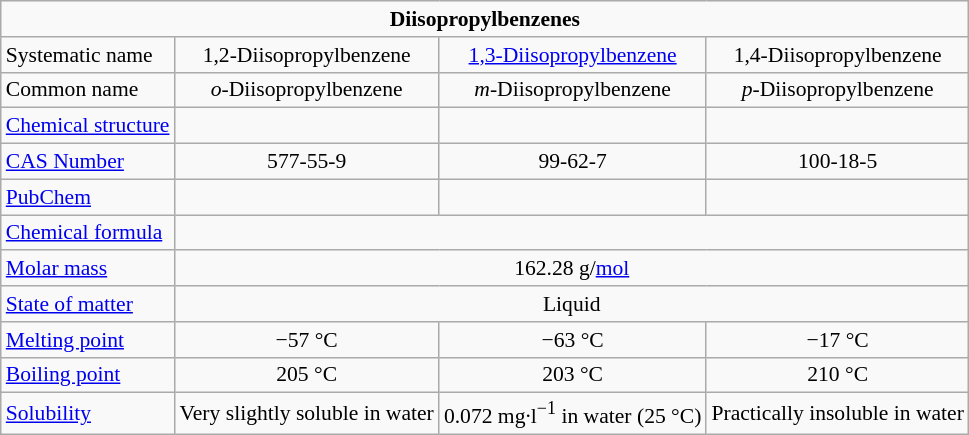<table class="wikitable float-right" style="text-align:center; font-size:90%">
<tr>
<td class="hintergrundfarbe6" colspan="4"><strong>Diisopropylbenzenes</strong></td>
</tr>
<tr>
<td class="hintergrundfarbe5" align="left">Systematic name</td>
<td>1,2-Diisopropylbenzene</td>
<td><a href='#'>1,3-Diisopropylbenzene</a></td>
<td>1,4-Diisopropylbenzene</td>
</tr>
<tr>
<td class="hintergrundfarbe5" align="left">Common name</td>
<td><em>o</em>-Diisopropylbenzene</td>
<td><em>m</em>-Diisopropylbenzene</td>
<td><em>p</em>-Diisopropylbenzene</td>
</tr>
<tr>
<td class="hintergrundfarbe5" align="left"><a href='#'>Chemical structure</a></td>
<td></td>
<td></td>
<td></td>
</tr>
<tr>
<td class="hintergrundfarbe5" align="left"><a href='#'>CAS Number</a></td>
<td>577-55-9</td>
<td>99-62-7</td>
<td>100-18-5</td>
</tr>
<tr>
<td class="hintergrundfarbe5" align="left"><a href='#'>PubChem</a></td>
<td></td>
<td></td>
<td></td>
</tr>
<tr>
<td class="hintergrundfarbe5" align="left"><a href='#'>Chemical formula</a></td>
<td colspan="3"></td>
</tr>
<tr>
<td class="hintergrundfarbe5" align="left"><a href='#'>Molar mass</a></td>
<td colspan="3">162.28 g/<a href='#'>mol</a></td>
</tr>
<tr>
<td class="hintergrundfarbe5" align="left"><a href='#'>State of matter</a></td>
<td colspan="3">Liquid</td>
</tr>
<tr>
<td class="hintergrundfarbe5" align="left"><a href='#'>Melting point</a></td>
<td>−57 °C</td>
<td>−63 °C</td>
<td>−17 °C</td>
</tr>
<tr>
<td class="hintergrundfarbe5" align="left"><a href='#'>Boiling point</a></td>
<td>205 °C</td>
<td>203 °C</td>
<td>210 °C</td>
</tr>
<tr>
<td class="hintergrundfarbe5" align="left"><a href='#'>Solubility</a></td>
<td>Very slightly soluble in water</td>
<td>0.072 mg·l<sup>−1</sup> in water (25 °C)</td>
<td>Practically insoluble in water</td>
</tr>
</table>
